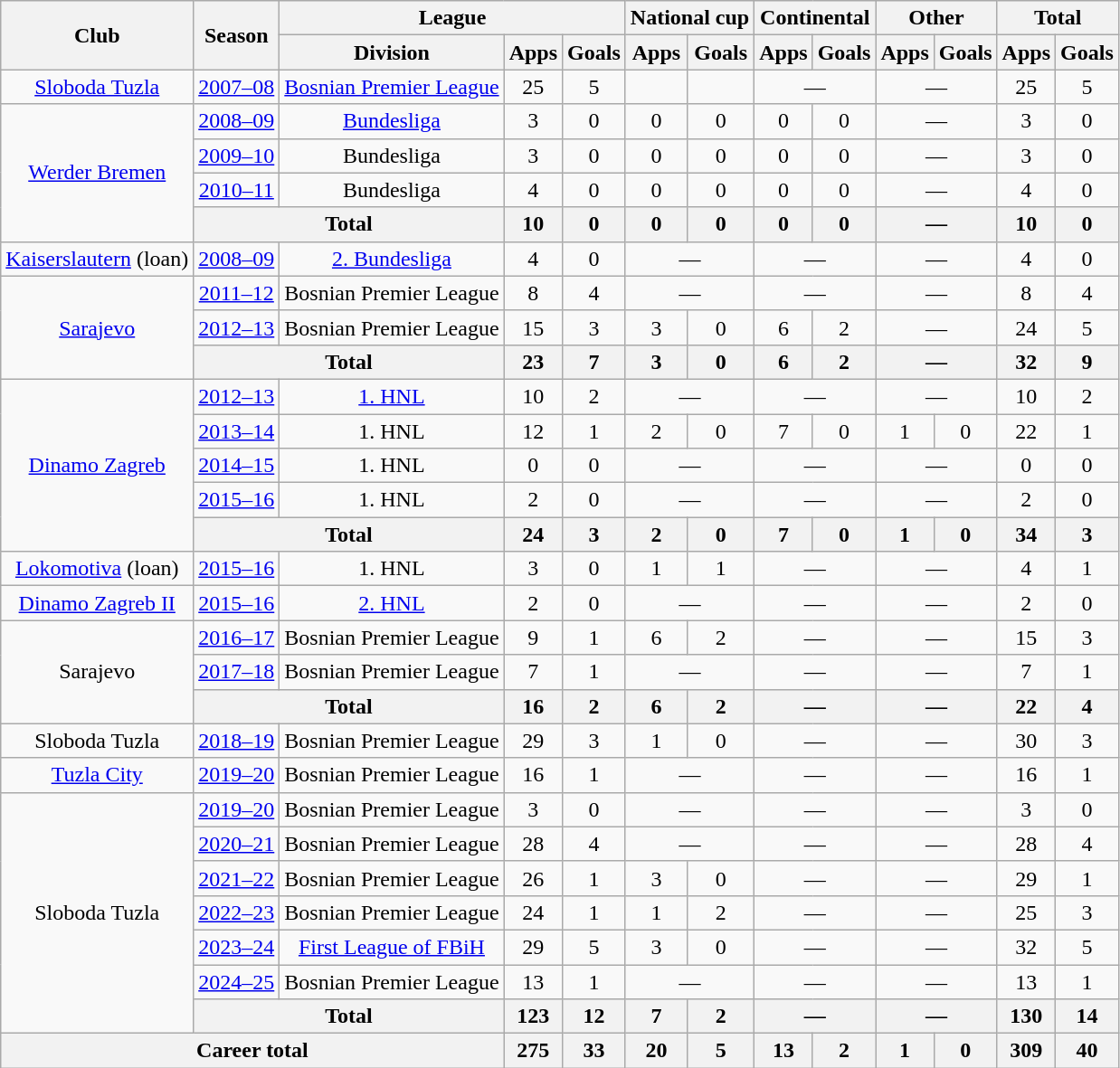<table class="wikitable" style="text-align:center">
<tr>
<th rowspan="2">Club</th>
<th rowspan="2">Season</th>
<th colspan="3">League</th>
<th colspan="2">National cup</th>
<th colspan="2">Continental</th>
<th colspan="2">Other</th>
<th colspan="2">Total</th>
</tr>
<tr>
<th>Division</th>
<th>Apps</th>
<th>Goals</th>
<th>Apps</th>
<th>Goals</th>
<th>Apps</th>
<th>Goals</th>
<th>Apps</th>
<th>Goals</th>
<th>Apps</th>
<th>Goals</th>
</tr>
<tr>
<td><a href='#'>Sloboda Tuzla</a></td>
<td><a href='#'>2007–08</a></td>
<td><a href='#'>Bosnian Premier League</a></td>
<td>25</td>
<td>5</td>
<td></td>
<td></td>
<td colspan="2">—</td>
<td colspan="2">—</td>
<td>25</td>
<td>5</td>
</tr>
<tr>
<td rowspan="4"><a href='#'>Werder Bremen</a></td>
<td><a href='#'>2008–09</a></td>
<td><a href='#'>Bundesliga</a></td>
<td>3</td>
<td>0</td>
<td>0</td>
<td>0</td>
<td>0</td>
<td>0</td>
<td colspan="2">—</td>
<td>3</td>
<td>0</td>
</tr>
<tr>
<td><a href='#'>2009–10</a></td>
<td>Bundesliga</td>
<td>3</td>
<td>0</td>
<td>0</td>
<td>0</td>
<td>0</td>
<td>0</td>
<td colspan="2">—</td>
<td>3</td>
<td>0</td>
</tr>
<tr>
<td><a href='#'>2010–11</a></td>
<td>Bundesliga</td>
<td>4</td>
<td>0</td>
<td>0</td>
<td>0</td>
<td>0</td>
<td>0</td>
<td colspan="2">—</td>
<td>4</td>
<td>0</td>
</tr>
<tr>
<th colspan="2">Total</th>
<th>10</th>
<th>0</th>
<th>0</th>
<th>0</th>
<th>0</th>
<th>0</th>
<th colspan="2">—</th>
<th>10</th>
<th>0</th>
</tr>
<tr>
<td><a href='#'>Kaiserslautern</a> (loan)</td>
<td><a href='#'>2008–09</a></td>
<td><a href='#'>2. Bundesliga</a></td>
<td>4</td>
<td>0</td>
<td colspan="2">—</td>
<td colspan="2">—</td>
<td colspan="2">—</td>
<td>4</td>
<td>0</td>
</tr>
<tr>
<td rowspan="3"><a href='#'>Sarajevo</a></td>
<td><a href='#'>2011–12</a></td>
<td>Bosnian Premier League</td>
<td>8</td>
<td>4</td>
<td colspan="2">—</td>
<td colspan="2">—</td>
<td colspan="2">—</td>
<td>8</td>
<td>4</td>
</tr>
<tr>
<td><a href='#'>2012–13</a></td>
<td>Bosnian Premier League</td>
<td>15</td>
<td>3</td>
<td>3</td>
<td>0</td>
<td>6</td>
<td>2</td>
<td colspan="2">—</td>
<td>24</td>
<td>5</td>
</tr>
<tr>
<th colspan="2">Total</th>
<th>23</th>
<th>7</th>
<th>3</th>
<th>0</th>
<th>6</th>
<th>2</th>
<th colspan="2">—</th>
<th>32</th>
<th>9</th>
</tr>
<tr>
<td rowspan="5"><a href='#'>Dinamo Zagreb</a></td>
<td><a href='#'>2012–13</a></td>
<td><a href='#'>1. HNL</a></td>
<td>10</td>
<td>2</td>
<td colspan="2">—</td>
<td colspan="2">—</td>
<td colspan="2">—</td>
<td>10</td>
<td>2</td>
</tr>
<tr>
<td><a href='#'>2013–14</a></td>
<td>1. HNL</td>
<td>12</td>
<td>1</td>
<td>2</td>
<td>0</td>
<td>7</td>
<td>0</td>
<td>1</td>
<td>0</td>
<td>22</td>
<td>1</td>
</tr>
<tr>
<td><a href='#'>2014–15</a></td>
<td>1. HNL</td>
<td>0</td>
<td>0</td>
<td colspan="2">—</td>
<td colspan="2">—</td>
<td colspan="2">—</td>
<td>0</td>
<td>0</td>
</tr>
<tr>
<td><a href='#'>2015–16</a></td>
<td>1. HNL</td>
<td>2</td>
<td>0</td>
<td colspan="2">—</td>
<td colspan="2">—</td>
<td colspan="2">—</td>
<td>2</td>
<td>0</td>
</tr>
<tr>
<th colspan="2">Total</th>
<th>24</th>
<th>3</th>
<th>2</th>
<th>0</th>
<th>7</th>
<th>0</th>
<th>1</th>
<th>0</th>
<th>34</th>
<th>3</th>
</tr>
<tr>
<td><a href='#'>Lokomotiva</a> (loan)</td>
<td><a href='#'>2015–16</a></td>
<td>1. HNL</td>
<td>3</td>
<td>0</td>
<td>1</td>
<td>1</td>
<td colspan="2">—</td>
<td colspan="2">—</td>
<td>4</td>
<td>1</td>
</tr>
<tr>
<td><a href='#'>Dinamo Zagreb II</a></td>
<td><a href='#'>2015–16</a></td>
<td><a href='#'>2. HNL</a></td>
<td>2</td>
<td>0</td>
<td colspan="2">—</td>
<td colspan="2">—</td>
<td colspan="2">—</td>
<td>2</td>
<td>0</td>
</tr>
<tr>
<td rowspan="3">Sarajevo</td>
<td><a href='#'>2016–17</a></td>
<td>Bosnian Premier League</td>
<td>9</td>
<td>1</td>
<td>6</td>
<td>2</td>
<td colspan="2">—</td>
<td colspan="2">—</td>
<td>15</td>
<td>3</td>
</tr>
<tr>
<td><a href='#'>2017–18</a></td>
<td>Bosnian Premier League</td>
<td>7</td>
<td>1</td>
<td colspan="2">—</td>
<td colspan="2">—</td>
<td colspan="2">—</td>
<td>7</td>
<td>1</td>
</tr>
<tr>
<th colspan="2">Total</th>
<th>16</th>
<th>2</th>
<th>6</th>
<th>2</th>
<th colspan="2">—</th>
<th colspan="2">—</th>
<th>22</th>
<th>4</th>
</tr>
<tr>
<td>Sloboda Tuzla</td>
<td><a href='#'>2018–19</a></td>
<td>Bosnian Premier League</td>
<td>29</td>
<td>3</td>
<td>1</td>
<td>0</td>
<td colspan="2">—</td>
<td colspan="2">—</td>
<td>30</td>
<td>3</td>
</tr>
<tr>
<td><a href='#'>Tuzla City</a></td>
<td><a href='#'>2019–20</a></td>
<td>Bosnian Premier League</td>
<td>16</td>
<td>1</td>
<td colspan="2">—</td>
<td colspan="2">—</td>
<td colspan="2">—</td>
<td>16</td>
<td>1</td>
</tr>
<tr>
<td rowspan="7">Sloboda Tuzla</td>
<td><a href='#'>2019–20</a></td>
<td>Bosnian Premier League</td>
<td>3</td>
<td>0</td>
<td colspan="2">—</td>
<td colspan="2">—</td>
<td colspan="2">—</td>
<td>3</td>
<td>0</td>
</tr>
<tr>
<td><a href='#'>2020–21</a></td>
<td>Bosnian Premier League</td>
<td>28</td>
<td>4</td>
<td colspan="2">—</td>
<td colspan="2">—</td>
<td colspan="2">—</td>
<td>28</td>
<td>4</td>
</tr>
<tr>
<td><a href='#'>2021–22</a></td>
<td>Bosnian Premier League</td>
<td>26</td>
<td>1</td>
<td>3</td>
<td>0</td>
<td colspan="2">—</td>
<td colspan="2">—</td>
<td>29</td>
<td>1</td>
</tr>
<tr>
<td><a href='#'>2022–23</a></td>
<td>Bosnian Premier League</td>
<td>24</td>
<td>1</td>
<td>1</td>
<td>2</td>
<td colspan="2">—</td>
<td colspan="2">—</td>
<td>25</td>
<td>3</td>
</tr>
<tr>
<td><a href='#'>2023–24</a></td>
<td><a href='#'>First League of FBiH</a></td>
<td>29</td>
<td>5</td>
<td>3</td>
<td>0</td>
<td colspan="2">—</td>
<td colspan="2">—</td>
<td>32</td>
<td>5</td>
</tr>
<tr>
<td><a href='#'>2024–25</a></td>
<td>Bosnian Premier League</td>
<td>13</td>
<td>1</td>
<td colspan="2">—</td>
<td colspan="2">—</td>
<td colspan="2">—</td>
<td>13</td>
<td>1</td>
</tr>
<tr>
<th colspan="2">Total</th>
<th>123</th>
<th>12</th>
<th>7</th>
<th>2</th>
<th colspan="2">—</th>
<th colspan="2">—</th>
<th>130</th>
<th>14</th>
</tr>
<tr>
<th colspan="3">Career total</th>
<th>275</th>
<th>33</th>
<th>20</th>
<th>5</th>
<th>13</th>
<th>2</th>
<th>1</th>
<th>0</th>
<th>309</th>
<th>40</th>
</tr>
</table>
